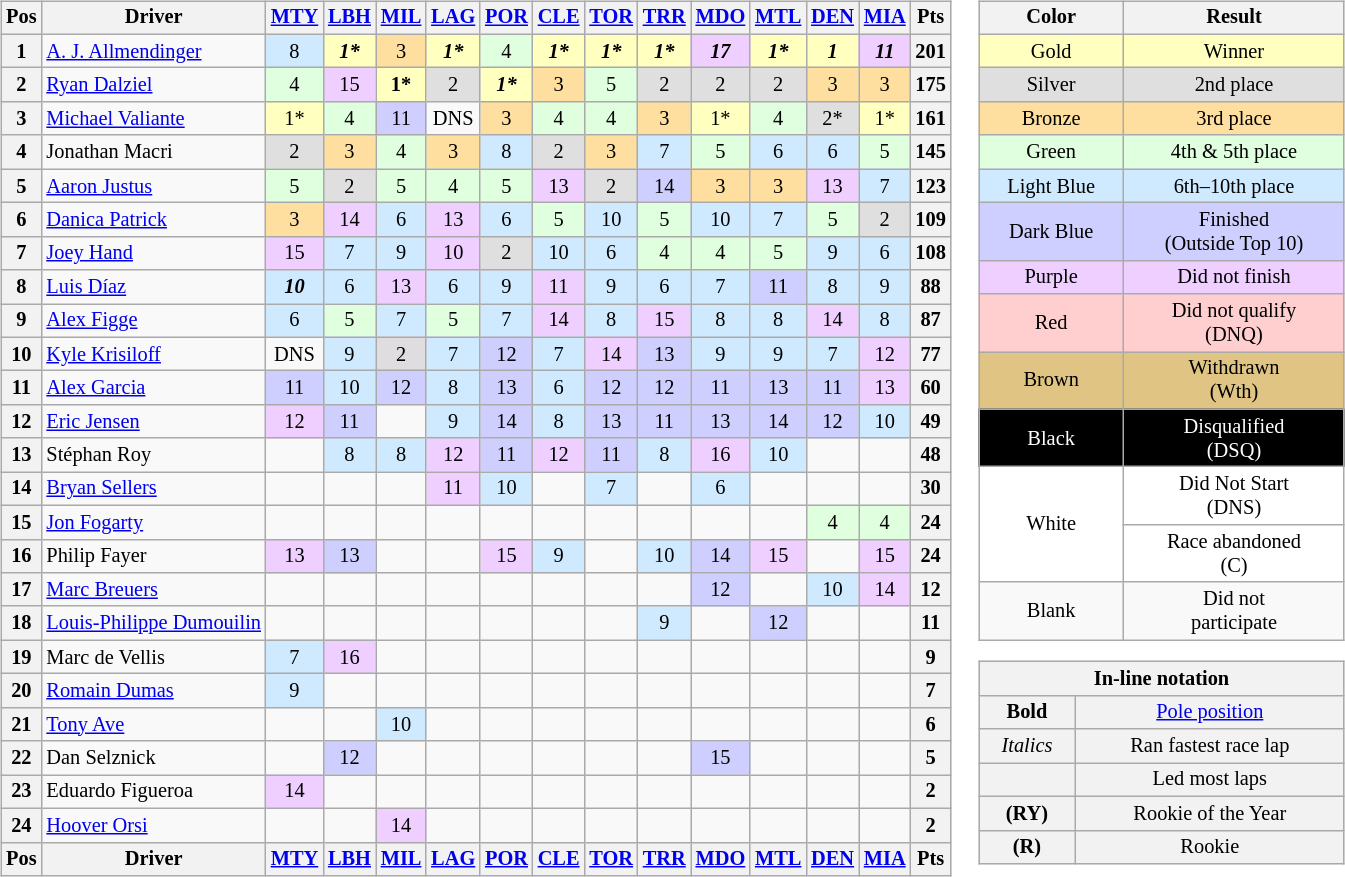<table>
<tr>
<td valign="top"><br><table class="wikitable" style="font-size: 85%; text-align:center;">
<tr valign="top">
<th valign="middle">Pos</th>
<th valign="middle">Driver</th>
<th><a href='#'>MTY</a></th>
<th><a href='#'>LBH</a></th>
<th><a href='#'>MIL</a></th>
<th><a href='#'>LAG</a></th>
<th><a href='#'>POR</a></th>
<th><a href='#'>CLE</a></th>
<th><a href='#'>TOR</a></th>
<th><a href='#'>TRR</a></th>
<th><a href='#'>MDO</a></th>
<th><a href='#'>MTL</a></th>
<th><a href='#'>DEN</a></th>
<th><a href='#'>MIA</a></th>
<th valign="middle">Pts</th>
</tr>
<tr>
<th>1</th>
<td align="left"> <a href='#'>A. J. Allmendinger</a></td>
<td style="background:#CFEAFF;">8</td>
<td style="background:#FFFFBF;"><strong><em>1*</em></strong></td>
<td style="background:#FFDF9F;">3</td>
<td style="background:#FFFFBF;"><strong><em>1*</em></strong></td>
<td style="background:#DFFFDF;">4</td>
<td style="background:#FFFFBF;"><strong><em>1*</em></strong></td>
<td style="background:#FFFFBF;"><strong><em>1*</em></strong></td>
<td style="background:#FFFFBF;"><strong><em>1*</em></strong></td>
<td style="background:#EFCFFF;"><strong><em>17</em></strong></td>
<td style="background:#FFFFBF;"><strong><em>1*</em></strong></td>
<td style="background:#FFFFBF;"><strong><em>1</em></strong></td>
<td style="background:#EFCFFF;"><strong><em>11</em></strong></td>
<th>201</th>
</tr>
<tr>
<th>2</th>
<td align="left"> <a href='#'>Ryan Dalziel</a></td>
<td style="background:#DFFFDF;">4</td>
<td style="background:#EFCFFF;">15</td>
<td style="background:#FFFFBF;"><strong>1*</strong></td>
<td style="background:#DFDFDF;">2</td>
<td style="background:#FFFFBF;"><strong><em>1*</em></strong></td>
<td style="background:#FFDF9F;">3</td>
<td style="background:#DFFFDF;">5</td>
<td style="background:#DFDFDF;">2</td>
<td style="background:#DFDFDF;">2</td>
<td style="background:#DFDFDF;">2</td>
<td style="background:#FFDF9F;">3</td>
<td style="background:#FFDF9F;">3</td>
<th>175</th>
</tr>
<tr>
<th>3</th>
<td align="left"> <a href='#'>Michael Valiante</a></td>
<td style="background:#FFFFBF;">1*</td>
<td style="background:#DFFFDF;">4</td>
<td style="background:#CFCFFF;">11</td>
<td>DNS</td>
<td style="background:#FFDF9F;">3</td>
<td style="background:#DFFFDF;">4</td>
<td style="background:#DFFFDF;">4</td>
<td style="background:#FFDF9F;">3</td>
<td style="background:#FFFFBF;">1*</td>
<td style="background:#DFFFDF;">4</td>
<td style="background:#DFDFDF;">2*</td>
<td style="background:#FFFFBF;">1*</td>
<th>161</th>
</tr>
<tr>
<th>4</th>
<td align="left"> Jonathan Macri</td>
<td style="background:#DFDFDF;">2</td>
<td style="background:#FFDF9F;">3</td>
<td style="background:#DFFFDF;">4</td>
<td style="background:#FFDF9F;">3</td>
<td style="background:#CFEAFF;">8</td>
<td style="background:#DFDFDF;">2</td>
<td style="background:#FFDF9F;">3</td>
<td style="background:#CFEAFF;">7</td>
<td style="background:#DFFFDF;">5</td>
<td style="background:#CFEAFF;">6</td>
<td style="background:#CFEAFF;">6</td>
<td style="background:#DFFFDF;">5</td>
<th>145</th>
</tr>
<tr>
<th>5</th>
<td align="left"> <a href='#'>Aaron Justus</a></td>
<td style="background:#DFFFDF;">5</td>
<td style="background:#DFDFDF;">2</td>
<td style="background:#DFFFDF;">5</td>
<td style="background:#DFFFDF;">4</td>
<td style="background:#DFFFDF;">5</td>
<td style="background:#EFCFFF;">13</td>
<td style="background:#DFDFDF;">2</td>
<td style="background:#CFCFFF;">14</td>
<td style="background:#FFDF9F;">3</td>
<td style="background:#FFDF9F;">3</td>
<td style="background:#EFCFFF;">13</td>
<td style="background:#CFEAFF;">7</td>
<th>123</th>
</tr>
<tr>
<th>6</th>
<td align="left"> <a href='#'>Danica Patrick</a></td>
<td style="background:#FFDF9F;">3</td>
<td style="background:#EFCFFF;">14</td>
<td style="background:#CFEAFF;">6</td>
<td style="background:#EFCFFF;">13</td>
<td style="background:#CFEAFF;">6</td>
<td style="background:#DFFFDF;">5</td>
<td style="background:#CFEAFF;">10</td>
<td style="background:#DFFFDF;">5</td>
<td style="background:#CFEAFF;">10</td>
<td style="background:#CFEAFF;">7</td>
<td style="background:#DFFFDF;">5</td>
<td style="background:#DFDFDF;">2</td>
<th>109</th>
</tr>
<tr>
<th>7</th>
<td align="left"> <a href='#'>Joey Hand</a></td>
<td style="background:#EFCFFF;">15</td>
<td style="background:#CFEAFF;">7</td>
<td style="background:#CFEAFF;">9</td>
<td style="background:#EFCFFF;">10</td>
<td style="background:#DFDFDF;">2</td>
<td style="background:#CFEAFF;">10</td>
<td style="background:#CFEAFF;">6</td>
<td style="background:#DFFFDF;">4</td>
<td style="background:#DFFFDF;">4</td>
<td style="background:#DFFFDF;">5</td>
<td style="background:#CFEAFF;">9</td>
<td style="background:#CFEAFF;">6</td>
<th>108</th>
</tr>
<tr>
<th>8</th>
<td align="left"> <a href='#'>Luis Díaz</a></td>
<td style="background:#CFEAFF;"><strong><em>10</em></strong></td>
<td style="background:#CFEAFF;">6</td>
<td style="background:#EFCFFF;">13</td>
<td style="background:#CFEAFF;">6</td>
<td style="background:#CFEAFF;">9</td>
<td style="background:#EFCFFF;">11</td>
<td style="background:#CFEAFF;">9</td>
<td style="background:#CFEAFF;">6</td>
<td style="background:#CFEAFF;">7</td>
<td style="background:#CFCFFF;">11</td>
<td style="background:#CFEAFF;">8</td>
<td style="background:#CFEAFF;">9</td>
<th>88</th>
</tr>
<tr>
<th>9</th>
<td align="left"> <a href='#'>Alex Figge</a></td>
<td style="background:#CFEAFF;">6</td>
<td style="background:#DFFFDF;">5</td>
<td style="background:#CFEAFF;">7</td>
<td style="background:#DFFFDF;">5</td>
<td style="background:#CFEAFF;">7</td>
<td style="background:#EFCFFF;">14</td>
<td style="background:#CFEAFF;">8</td>
<td style="background:#EFCFFF;">15</td>
<td style="background:#CFEAFF;">8</td>
<td style="background:#CFEAFF;">8</td>
<td style="background:#EFCFFF;">14</td>
<td style="background:#CFEAFF;">8</td>
<th>87</th>
</tr>
<tr>
<th>10</th>
<td align="left"> <a href='#'>Kyle Krisiloff</a></td>
<td>DNS</td>
<td style="background:#CFEAFF;">9</td>
<td style="background:#DFDDDF;">2</td>
<td style="background:#CFEAFF;">7</td>
<td style="background:#CFCFFF;">12</td>
<td style="background:#CFEAFF;">7</td>
<td style="background:#EFCFFF;">14</td>
<td style="background:#CFCFFF;">13</td>
<td style="background:#CFEAFF;">9</td>
<td style="background:#CFEAFF;">9</td>
<td style="background:#CFEAFF;">7</td>
<td style="background:#EFCFFF;">12</td>
<th>77</th>
</tr>
<tr>
<th>11</th>
<td align="left"> <a href='#'>Alex Garcia</a></td>
<td style="background:#CFCFFF;">11</td>
<td style="background:#CFEAFF;">10</td>
<td style="background:#CFCFFF;">12</td>
<td style="background:#CFEAFF;">8</td>
<td style="background:#CFCFFF;">13</td>
<td style="background:#CFEAFF;">6</td>
<td style="background:#CFCFFF;">12</td>
<td style="background:#CFCFFF;">12</td>
<td style="background:#CFCFFF;">11</td>
<td style="background:#CFCFFF;">13</td>
<td style="background:#CFCFFF;">11</td>
<td style="background:#EFCFFF;">13</td>
<th>60</th>
</tr>
<tr>
<th>12</th>
<td align="left"> <a href='#'>Eric Jensen</a></td>
<td style="background:#EFCFFF;">12</td>
<td style="background:#CFCFFF;">11</td>
<td></td>
<td style="background:#CFEAFF;">9</td>
<td style="background:#CFCFFF;">14</td>
<td style="background:#CFEAFF;">8</td>
<td style="background:#CFCFFF;">13</td>
<td style="background:#CFCFFF;">11</td>
<td style="background:#CFCFFF;">13</td>
<td style="background:#CFCFFF;">14</td>
<td style="background:#CFCFFF;">12</td>
<td style="background:#CFEAFF;">10</td>
<th>49</th>
</tr>
<tr>
<th>13</th>
<td align="left"> Stéphan Roy</td>
<td></td>
<td style="background:#CFEAFF;">8</td>
<td style="background:#CFEAFF;">8</td>
<td style="background:#EFCFFF;">12</td>
<td style="background:#CFCFFF;">11</td>
<td style="background:#EFCFFF;">12</td>
<td style="background:#CFCFFF;">11</td>
<td style="background:#CFEAFF;">8</td>
<td style="background:#EFCFFF;">16</td>
<td style="background:#CFEAFF;">10</td>
<td></td>
<td></td>
<th>48</th>
</tr>
<tr>
<th>14</th>
<td align="left"> <a href='#'>Bryan Sellers</a></td>
<td></td>
<td></td>
<td></td>
<td style="background:#EFCFFF;">11</td>
<td style="background:#CFEAFF;">10</td>
<td></td>
<td style="background:#CFEAFF;">7</td>
<td></td>
<td style="background:#CFEAFF;">6</td>
<td></td>
<td></td>
<td></td>
<th>30</th>
</tr>
<tr>
<th>15</th>
<td align="left"> <a href='#'>Jon Fogarty</a></td>
<td></td>
<td></td>
<td></td>
<td></td>
<td></td>
<td></td>
<td></td>
<td></td>
<td></td>
<td></td>
<td style="background:#DFFFDF;">4</td>
<td style="background:#DFFFDF;">4</td>
<th>24</th>
</tr>
<tr>
<th>16</th>
<td align="left"> Philip Fayer</td>
<td style="background:#EFCFFF;">13</td>
<td style="background:#CFCFFF;">13</td>
<td></td>
<td></td>
<td style="background:#EFCFFF;">15</td>
<td style="background:#CFEAFF;">9</td>
<td></td>
<td style="background:#CFEAFF;">10</td>
<td style="background:#CFCFFF;">14</td>
<td style="background:#EFCFFF;">15</td>
<td></td>
<td style="background:#EFCFFF;">15</td>
<th>24</th>
</tr>
<tr>
<th>17</th>
<td align="left"> <a href='#'>Marc Breuers</a></td>
<td></td>
<td></td>
<td></td>
<td></td>
<td></td>
<td></td>
<td></td>
<td></td>
<td style="background:#CFCFFF;">12</td>
<td></td>
<td style="background:#CFEAFF;">10</td>
<td style="background:#EFCFFF;">14</td>
<th>12</th>
</tr>
<tr>
<th>18</th>
<td align="left"> <a href='#'>Louis-Philippe Dumouilin</a></td>
<td></td>
<td></td>
<td></td>
<td></td>
<td></td>
<td></td>
<td></td>
<td style="background:#CFEAFF;">9</td>
<td></td>
<td style="background:#CFCFFF;">12</td>
<td></td>
<td></td>
<th>11</th>
</tr>
<tr>
<th>19</th>
<td align="left"> Marc de Vellis</td>
<td style="background:#CFEAFF;">7</td>
<td style="background:#EFCFFF;">16</td>
<td></td>
<td></td>
<td></td>
<td></td>
<td></td>
<td></td>
<td></td>
<td></td>
<td></td>
<td></td>
<th>9</th>
</tr>
<tr>
<th>20</th>
<td align="left"> <a href='#'>Romain Dumas</a></td>
<td style="background:#CFEAFF;">9</td>
<td></td>
<td></td>
<td></td>
<td></td>
<td></td>
<td></td>
<td></td>
<td></td>
<td></td>
<td></td>
<td></td>
<th>7</th>
</tr>
<tr>
<th>21</th>
<td align="left"> <a href='#'>Tony Ave</a></td>
<td></td>
<td></td>
<td style="background:#CFEAFF;">10</td>
<td></td>
<td></td>
<td></td>
<td></td>
<td></td>
<td></td>
<td></td>
<td></td>
<td></td>
<th>6</th>
</tr>
<tr>
<th>22</th>
<td align="left"> Dan Selznick</td>
<td></td>
<td style="background:#CFCFFF;">12</td>
<td></td>
<td></td>
<td></td>
<td></td>
<td></td>
<td></td>
<td style="background:#CFCFFF;">15</td>
<td></td>
<td></td>
<td></td>
<th>5</th>
</tr>
<tr>
<th>23</th>
<td align="left"> Eduardo Figueroa</td>
<td style="background:#EFCFFF;">14</td>
<td></td>
<td></td>
<td></td>
<td></td>
<td></td>
<td></td>
<td></td>
<td></td>
<td></td>
<td></td>
<td></td>
<th>2</th>
</tr>
<tr>
<th>24</th>
<td align="left"> <a href='#'>Hoover Orsi</a></td>
<td></td>
<td></td>
<td style="background:#EFCFFF;">14</td>
<td></td>
<td></td>
<td></td>
<td></td>
<td></td>
<td></td>
<td></td>
<td></td>
<td></td>
<th>2</th>
</tr>
<tr>
<th valign="middle">Pos</th>
<th valign="middle">Driver</th>
<th><a href='#'>MTY</a></th>
<th><a href='#'>LBH</a></th>
<th><a href='#'>MIL</a></th>
<th><a href='#'>LAG</a></th>
<th><a href='#'>POR</a></th>
<th><a href='#'>CLE</a></th>
<th><a href='#'>TOR</a></th>
<th><a href='#'>TRR</a></th>
<th><a href='#'>MDO</a></th>
<th><a href='#'>MTL</a></th>
<th><a href='#'>DEN</a></th>
<th><a href='#'>MIA</a></th>
<th valign="middle">Pts</th>
</tr>
</table>
</td>
<td valign="top"><br><table style="font-size:85%; text-align:center; width: 18em;" class="wikitable">
<tr>
<th>Color</th>
<th>Result</th>
</tr>
<tr style="background:#FFFFBF;">
<td>Gold</td>
<td>Winner</td>
</tr>
<tr style="background:#DFDFDF;">
<td>Silver</td>
<td>2nd place</td>
</tr>
<tr style="background:#FFDF9F;">
<td>Bronze</td>
<td>3rd place</td>
</tr>
<tr style="background:#DFFFDF;">
<td>Green</td>
<td>4th & 5th place</td>
</tr>
<tr style="background:#CFEAFF;">
<td>Light Blue</td>
<td>6th–10th place</td>
</tr>
<tr style="background:#CFCFFF;">
<td>Dark Blue</td>
<td>Finished<br>(Outside Top 10)</td>
</tr>
<tr style="background:#EFCFFF;">
<td>Purple</td>
<td>Did not finish</td>
</tr>
<tr style="background:#FFCFCF;">
<td>Red</td>
<td>Did not qualify<br>(DNQ)</td>
</tr>
<tr style="background:#DFC484;">
<td>Brown</td>
<td>Withdrawn<br>(Wth)</td>
</tr>
<tr style="background:#000000; color:white;">
<td>Black</td>
<td>Disqualified<br>(DSQ)</td>
</tr>
<tr style="background:#FFFFFF;">
<td rowspan=2>White</td>
<td>Did Not Start<br>(DNS)</td>
</tr>
<tr style="background:#FFFFFF;">
<td>Race abandoned<br>(C)</td>
</tr>
<tr>
<td>Blank</td>
<td>Did not<br>participate</td>
</tr>
</table>
<table style="font-size:85%; text-align:center; width: 18em;" class="wikitable">
<tr>
<td style="background:#F2F2F2;" align=center colspan=2><strong>In-line notation</strong></td>
</tr>
<tr>
<td style="background:#F2F2F2;" align=center><strong>Bold</strong></td>
<td style="background:#F2F2F2;" align=center><a href='#'>Pole position</a></td>
</tr>
<tr>
<td style="background:#F2F2F2;" align=center><em>Italics</em></td>
<td style="background:#F2F2F2;" align=center>Ran fastest race lap</td>
</tr>
<tr>
<td style="background:#F2F2F2;" align=center></td>
<td style="background:#F2F2F2;" align=center>Led most laps</td>
</tr>
<tr>
<td style="background-color:#F2F2F2"><strong>(RY)</strong></td>
<td style="background-color:#F2F2F2">Rookie of the Year</td>
</tr>
<tr>
<td style="background-color:#F2F2F2"><strong>(R)</strong></td>
<td style="background-color:#F2F2F2">Rookie</td>
</tr>
</table>
</td>
</tr>
</table>
